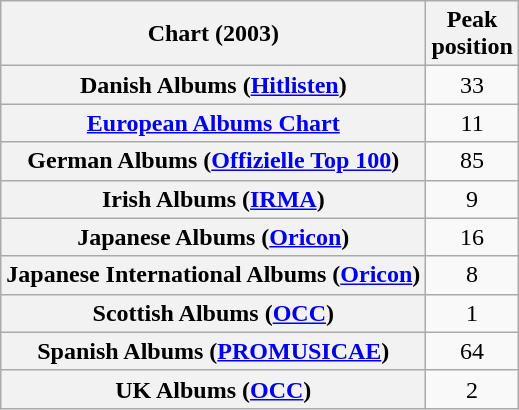<table class="wikitable sortable plainrowheaders" style="text-align:center;">
<tr>
<th scope="col">Chart (2003)</th>
<th scope="col">Peak<br>position</th>
</tr>
<tr>
<th scope="row">Danish Albums (<a href='#'>Hitlisten</a>)</th>
<td>33</td>
</tr>
<tr>
<th scope="row"><a href='#'>European Albums Chart</a></th>
<td>11</td>
</tr>
<tr>
<th scope="row">German Albums (<a href='#'>Offizielle Top 100</a>)</th>
<td>85</td>
</tr>
<tr>
<th scope="row">Irish Albums (<a href='#'>IRMA</a>)</th>
<td>9</td>
</tr>
<tr>
<th scope="row">Japanese Albums (<a href='#'>Oricon</a>)</th>
<td>16</td>
</tr>
<tr>
<th scope="row">Japanese International Albums (<a href='#'>Oricon</a>)</th>
<td>8</td>
</tr>
<tr>
<th scope="row">Scottish Albums (<a href='#'>OCC</a>)</th>
<td>1</td>
</tr>
<tr>
<th scope="row">Spanish Albums (<a href='#'>PROMUSICAE</a>)</th>
<td>64</td>
</tr>
<tr>
<th scope="row">UK Albums (<a href='#'>OCC</a>)</th>
<td>2</td>
</tr>
</table>
